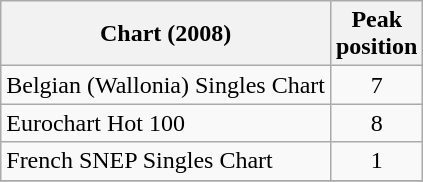<table class="wikitable sortable">
<tr>
<th>Chart (2008)</th>
<th>Peak<br>position</th>
</tr>
<tr>
<td>Belgian (Wallonia) Singles Chart</td>
<td align="center">7</td>
</tr>
<tr>
<td>Eurochart Hot 100</td>
<td align="center">8</td>
</tr>
<tr>
<td>French SNEP Singles Chart</td>
<td align="center">1</td>
</tr>
<tr>
</tr>
</table>
